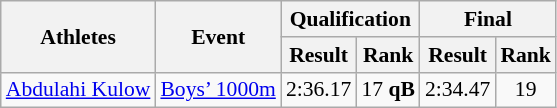<table class="wikitable" border="1" style="font-size:90%">
<tr>
<th rowspan=2>Athletes</th>
<th rowspan=2>Event</th>
<th colspan=2>Qualification</th>
<th colspan=2>Final</th>
</tr>
<tr>
<th>Result</th>
<th>Rank</th>
<th>Result</th>
<th>Rank</th>
</tr>
<tr>
<td><a href='#'>Abdulahi Kulow</a></td>
<td><a href='#'>Boys’ 1000m</a></td>
<td align=center>2:36.17</td>
<td align=center>17 <strong>qB</strong></td>
<td align=center>2:34.47</td>
<td align=center>19</td>
</tr>
</table>
